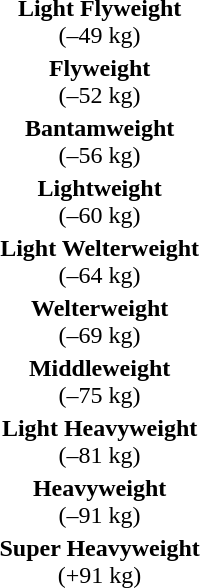<table>
<tr align="center">
<td><strong>Light Flyweight</strong><br>(–49 kg)</td>
<td align=left></td>
<td align=left></td>
<td align=left><br><br></td>
</tr>
<tr align="center">
<td><strong>Flyweight</strong><br>(–52 kg)</td>
<td align=left></td>
<td align=left></td>
<td align=left><br><br></td>
</tr>
<tr align="center">
<td><strong>Bantamweight</strong><br>(–56 kg)</td>
<td align=left></td>
<td align=left></td>
<td align=left><br><br></td>
</tr>
<tr align="center">
<td><strong>Lightweight</strong><br>(–60 kg)</td>
<td align=left></td>
<td align=left></td>
<td align=left><br><br></td>
</tr>
<tr align="center">
<td><strong>Light Welterweight</strong><br>(–64 kg)</td>
<td align=left></td>
<td align=left></td>
<td align=left><br><br></td>
</tr>
<tr align="center">
<td><strong>Welterweight</strong><br>(–69 kg)</td>
<td align=left></td>
<td align=left></td>
<td align=left><br><br></td>
</tr>
<tr align="center">
<td><strong>Middleweight</strong><br>(–75 kg)</td>
<td align=left></td>
<td align=left></td>
<td align=left><br><br></td>
</tr>
<tr align="center">
<td><strong>Light Heavyweight</strong><br>(–81 kg)</td>
<td align=left></td>
<td align=left></td>
<td align=left><br><br></td>
</tr>
<tr align="center">
<td><strong>Heavyweight</strong><br>(–91 kg)</td>
<td align=left></td>
<td align=left></td>
<td align=left><br><br></td>
</tr>
<tr align="center">
<td><strong>Super Heavyweight</strong><br>(+91 kg)</td>
<td align=left></td>
<td align=left></td>
<td align=left><br><br></td>
</tr>
</table>
